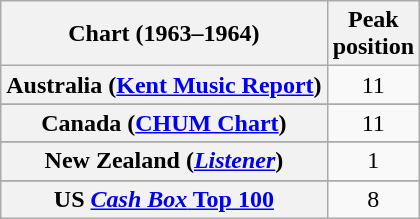<table class="wikitable sortable plainrowheaders" style="text-align:center">
<tr>
<th>Chart (1963–1964)</th>
<th>Peak<br>position</th>
</tr>
<tr>
<th scope="row">Australia (<a href='#'>Kent Music Report</a>)</th>
<td>11</td>
</tr>
<tr>
</tr>
<tr>
</tr>
<tr>
<th scope="row">Canada (<a href='#'>CHUM Chart</a>)</th>
<td>11</td>
</tr>
<tr>
</tr>
<tr>
</tr>
<tr>
<th scope="row">New Zealand (<a href='#'><em>Listener</em></a>)</th>
<td>1</td>
</tr>
<tr>
</tr>
<tr>
</tr>
<tr>
</tr>
<tr>
</tr>
<tr>
<th scope="row">US <a href='#'><em>Cash Box</em> Top 100</a></th>
<td>8</td>
</tr>
</table>
